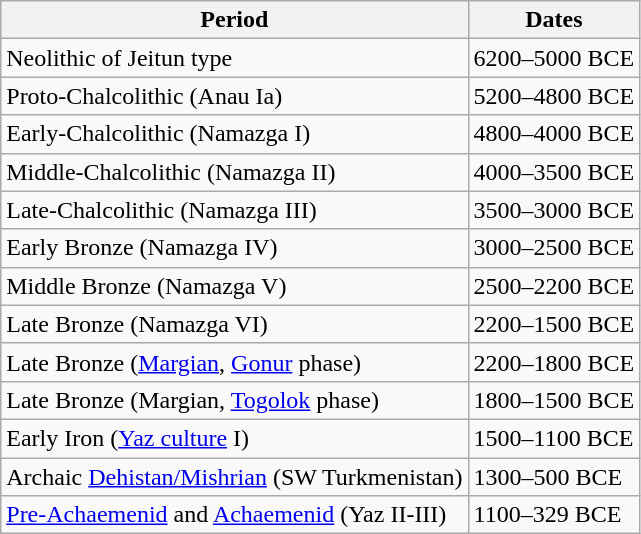<table class="wikitable">
<tr>
<th>Period</th>
<th>Dates</th>
</tr>
<tr>
<td>Neolithic of Jeitun type</td>
<td>6200–5000 BCE</td>
</tr>
<tr>
<td>Proto-Chalcolithic (Anau Ia)</td>
<td>5200–4800 BCE</td>
</tr>
<tr>
<td>Early-Chalcolithic (Namazga I)</td>
<td>4800–4000 BCE</td>
</tr>
<tr>
<td>Middle-Chalcolithic (Namazga II)</td>
<td>4000–3500 BCE</td>
</tr>
<tr>
<td>Late-Chalcolithic (Namazga III)</td>
<td>3500–3000 BCE</td>
</tr>
<tr>
<td>Early Bronze (Namazga IV)</td>
<td>3000–2500 BCE</td>
</tr>
<tr>
<td>Middle Bronze (Namazga V)</td>
<td>2500–2200 BCE</td>
</tr>
<tr>
<td>Late Bronze (Namazga VI)</td>
<td>2200–1500 BCE</td>
</tr>
<tr>
<td>Late Bronze (<a href='#'>Margian</a>, <a href='#'>Gonur</a> phase)</td>
<td>2200–1800 BCE</td>
</tr>
<tr>
<td>Late Bronze (Margian, <a href='#'>Togolok</a> phase)</td>
<td>1800–1500 BCE</td>
</tr>
<tr>
<td>Early Iron (<a href='#'>Yaz culture</a> I)</td>
<td>1500–1100 BCE</td>
</tr>
<tr>
<td>Archaic <a href='#'>Dehistan/Mishrian</a> (SW Turkmenistan)</td>
<td>1300–500 BCE</td>
</tr>
<tr>
<td><a href='#'>Pre-Achaemenid</a> and <a href='#'>Achaemenid</a> (Yaz II-III)</td>
<td>1100–329 BCE</td>
</tr>
</table>
